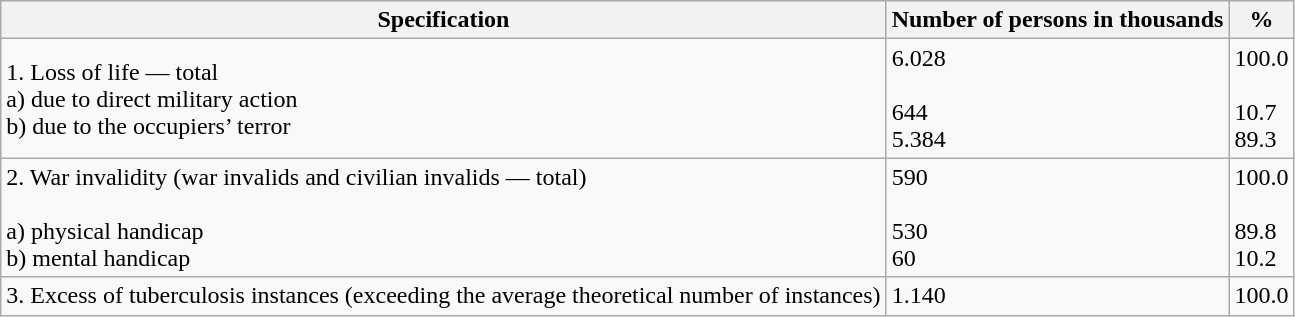<table class="wikitable" style="text-align:left;">
<tr>
<th>Specification</th>
<th>Number of persons in thousands</th>
<th>%</th>
</tr>
<tr>
<td>1. Loss of life — total<br>a) due to direct military action<br>
b) due to the occupiers’ terror</td>
<td>6.028<br><br>644<br>
5.384</td>
<td>100.0<br><br>10.7<br>
89.3</td>
</tr>
<tr>
<td>2. War invalidity (war invalids and civilian invalids — total)<br><br>a) physical handicap<br>
b) mental handicap<br></td>
<td>590<br><br>530<br>
60<br></td>
<td>100.0<br><br>89.8<br>
10.2<br></td>
</tr>
<tr>
<td>3. Excess of tuberculosis instances (exceeding the average theoretical number of instances)</td>
<td>1.140</td>
<td>100.0</td>
</tr>
</table>
